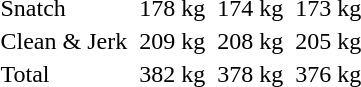<table>
<tr>
<td>Snatch</td>
<td></td>
<td>178 kg</td>
<td></td>
<td>174 kg</td>
<td></td>
<td>173 kg</td>
</tr>
<tr>
<td>Clean & Jerk</td>
<td></td>
<td>209 kg</td>
<td></td>
<td>208 kg</td>
<td></td>
<td>205 kg</td>
</tr>
<tr>
<td>Total</td>
<td></td>
<td>382 kg</td>
<td></td>
<td>378 kg</td>
<td></td>
<td>376 kg</td>
</tr>
</table>
